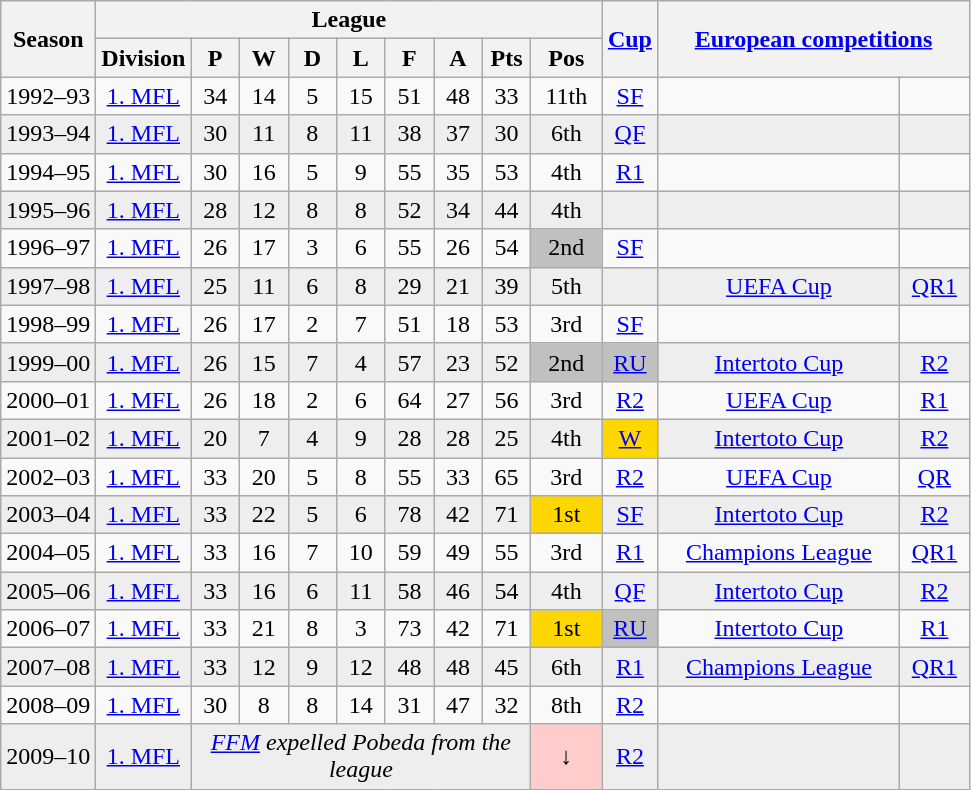<table class="wikitable" style="text-align:center; font-size:100%">
<tr>
<th rowspan=2>Season</th>
<th colspan=9>League</th>
<th rowspan=2 width="30"><a href='#'>Cup</a></th>
<th rowspan=2 colspan=2 width="200"><a href='#'>European competitions</a></th>
</tr>
<tr>
<th>Division</th>
<th width="25">P</th>
<th width="25">W</th>
<th width="25">D</th>
<th width="25">L</th>
<th width="25">F</th>
<th width="25">A</th>
<th width="25">Pts</th>
<th width="40">Pos</th>
</tr>
<tr>
<td>1992–93</td>
<td><a href='#'>1. MFL</a></td>
<td>34</td>
<td>14</td>
<td>5</td>
<td>15</td>
<td>51</td>
<td>48</td>
<td>33</td>
<td>11th</td>
<td><a href='#'>SF</a></td>
<td></td>
<td></td>
</tr>
<tr bgcolor=#EEEEEE>
<td>1993–94</td>
<td><a href='#'>1. MFL</a></td>
<td>30</td>
<td>11</td>
<td>8</td>
<td>11</td>
<td>38</td>
<td>37</td>
<td>30</td>
<td>6th</td>
<td><a href='#'>QF</a></td>
<td></td>
<td></td>
</tr>
<tr>
<td>1994–95</td>
<td><a href='#'>1. MFL</a></td>
<td>30</td>
<td>16</td>
<td>5</td>
<td>9</td>
<td>55</td>
<td>35</td>
<td>53</td>
<td>4th</td>
<td><a href='#'>R1</a></td>
<td></td>
<td></td>
</tr>
<tr bgcolor=#EEEEEE>
<td>1995–96</td>
<td><a href='#'>1. MFL</a></td>
<td>28</td>
<td>12</td>
<td>8</td>
<td>8</td>
<td>52</td>
<td>34</td>
<td>44</td>
<td>4th</td>
<td></td>
<td></td>
<td></td>
</tr>
<tr>
<td>1996–97</td>
<td><a href='#'>1. MFL</a></td>
<td>26</td>
<td>17</td>
<td>3</td>
<td>6</td>
<td>55</td>
<td>26</td>
<td>54</td>
<td bgcolor=silver>2nd</td>
<td><a href='#'>SF</a></td>
<td></td>
<td></td>
</tr>
<tr bgcolor=#EEEEEE>
<td>1997–98</td>
<td><a href='#'>1. MFL</a></td>
<td>25</td>
<td>11</td>
<td>6</td>
<td>8</td>
<td>29</td>
<td>21</td>
<td>39</td>
<td>5th</td>
<td></td>
<td><a href='#'>UEFA Cup</a></td>
<td><a href='#'>QR1</a></td>
</tr>
<tr>
<td>1998–99</td>
<td><a href='#'>1. MFL</a></td>
<td>26</td>
<td>17</td>
<td>2</td>
<td>7</td>
<td>51</td>
<td>18</td>
<td>53</td>
<td>3rd</td>
<td><a href='#'>SF</a></td>
<td></td>
<td></td>
</tr>
<tr bgcolor=#EEEEEE>
<td>1999–00</td>
<td><a href='#'>1. MFL</a></td>
<td>26</td>
<td>15</td>
<td>7</td>
<td>4</td>
<td>57</td>
<td>23</td>
<td>52</td>
<td bgcolor=silver>2nd</td>
<td bgcolor=silver><a href='#'>RU</a></td>
<td><a href='#'>Intertoto Cup</a></td>
<td><a href='#'>R2</a></td>
</tr>
<tr>
<td>2000–01</td>
<td><a href='#'>1. MFL</a></td>
<td>26</td>
<td>18</td>
<td>2</td>
<td>6</td>
<td>64</td>
<td>27</td>
<td>56</td>
<td>3rd</td>
<td><a href='#'>R2</a></td>
<td><a href='#'>UEFA Cup</a></td>
<td><a href='#'>R1</a></td>
</tr>
<tr bgcolor=#EEEEEE>
<td>2001–02</td>
<td><a href='#'>1. MFL</a></td>
<td>20</td>
<td>7</td>
<td>4</td>
<td>9</td>
<td>28</td>
<td>28</td>
<td>25</td>
<td>4th</td>
<td bgcolor=gold><a href='#'>W</a></td>
<td><a href='#'>Intertoto Cup</a></td>
<td><a href='#'>R2</a></td>
</tr>
<tr>
<td>2002–03</td>
<td><a href='#'>1. MFL</a></td>
<td>33</td>
<td>20</td>
<td>5</td>
<td>8</td>
<td>55</td>
<td>33</td>
<td>65</td>
<td>3rd</td>
<td><a href='#'>R2</a></td>
<td><a href='#'>UEFA Cup</a></td>
<td><a href='#'>QR</a></td>
</tr>
<tr bgcolor=#EEEEEE>
<td>2003–04</td>
<td><a href='#'>1. MFL</a></td>
<td>33</td>
<td>22</td>
<td>5</td>
<td>6</td>
<td>78</td>
<td>42</td>
<td>71</td>
<td bgcolor=gold>1st</td>
<td><a href='#'>SF</a></td>
<td><a href='#'>Intertoto Cup</a></td>
<td><a href='#'>R2</a></td>
</tr>
<tr>
<td>2004–05</td>
<td><a href='#'>1. MFL</a></td>
<td>33</td>
<td>16</td>
<td>7</td>
<td>10</td>
<td>59</td>
<td>49</td>
<td>55</td>
<td>3rd</td>
<td><a href='#'>R1</a></td>
<td><a href='#'>Champions League</a></td>
<td><a href='#'>QR1</a></td>
</tr>
<tr bgcolor=#EEEEEE>
<td>2005–06</td>
<td><a href='#'>1. MFL</a></td>
<td>33</td>
<td>16</td>
<td>6</td>
<td>11</td>
<td>58</td>
<td>46</td>
<td>54</td>
<td>4th</td>
<td><a href='#'>QF</a></td>
<td><a href='#'>Intertoto Cup</a></td>
<td><a href='#'>R2</a></td>
</tr>
<tr>
<td>2006–07</td>
<td><a href='#'>1. MFL</a></td>
<td>33</td>
<td>21</td>
<td>8</td>
<td>3</td>
<td>73</td>
<td>42</td>
<td>71</td>
<td bgcolor=gold>1st</td>
<td bgcolor=silver><a href='#'>RU</a></td>
<td><a href='#'>Intertoto Cup</a></td>
<td><a href='#'>R1</a></td>
</tr>
<tr bgcolor=#EEEEEE>
<td>2007–08</td>
<td><a href='#'>1. MFL</a></td>
<td>33</td>
<td>12</td>
<td>9</td>
<td>12</td>
<td>48</td>
<td>48</td>
<td>45</td>
<td>6th</td>
<td><a href='#'>R1</a></td>
<td><a href='#'>Champions League</a></td>
<td><a href='#'>QR1</a></td>
</tr>
<tr>
<td>2008–09</td>
<td><a href='#'>1. MFL</a></td>
<td>30</td>
<td>8</td>
<td>8</td>
<td>14</td>
<td>31</td>
<td>47</td>
<td>32</td>
<td>8th</td>
<td><a href='#'>R2</a></td>
<td></td>
<td></td>
</tr>
<tr bgcolor=#EEEEEE>
<td>2009–10</td>
<td><a href='#'>1. MFL</a></td>
<td colspan=7><em><a href='#'>FFM</a> expelled Pobeda from the league</em></td>
<td bgcolor="#FFCCCC">↓</td>
<td><a href='#'>R2</a></td>
<td></td>
<td></td>
</tr>
</table>
